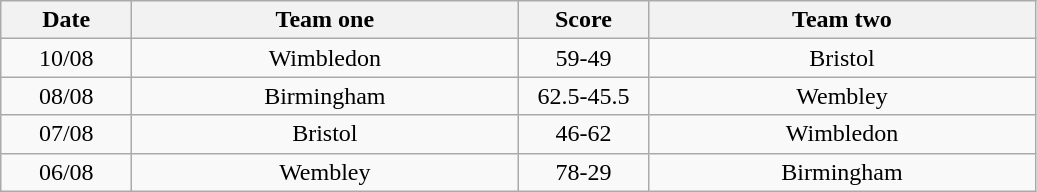<table class="wikitable" style="text-align: center">
<tr>
<th width=80>Date</th>
<th width=250>Team one</th>
<th width=80>Score</th>
<th width=250>Team two</th>
</tr>
<tr>
<td>10/08</td>
<td>Wimbledon</td>
<td>59-49</td>
<td>Bristol</td>
</tr>
<tr>
<td>08/08</td>
<td>Birmingham</td>
<td>62.5-45.5</td>
<td>Wembley</td>
</tr>
<tr>
<td>07/08</td>
<td>Bristol</td>
<td>46-62</td>
<td>Wimbledon</td>
</tr>
<tr>
<td>06/08</td>
<td>Wembley</td>
<td>78-29</td>
<td>Birmingham</td>
</tr>
</table>
